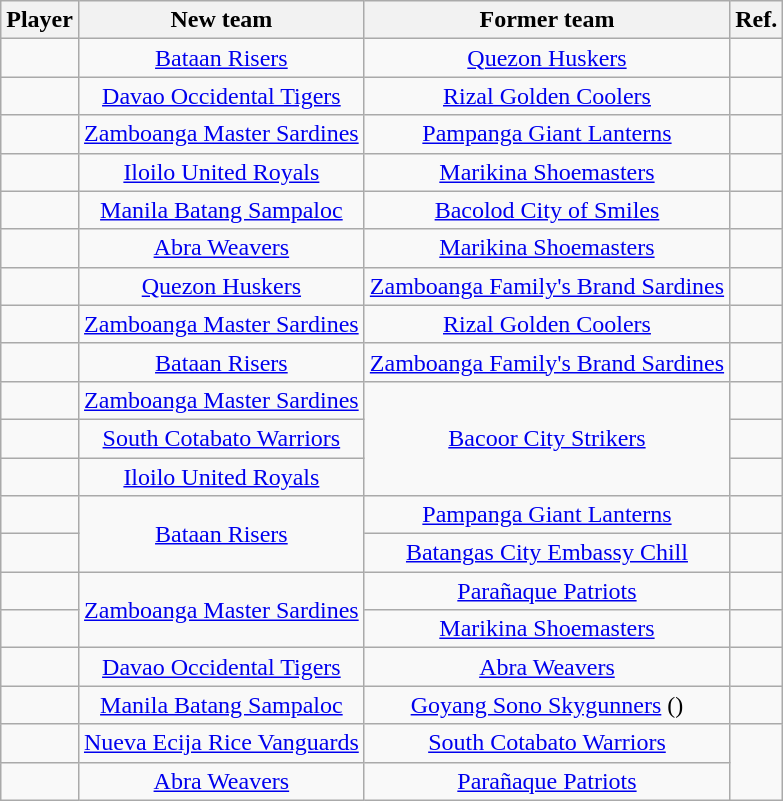<table class="wikitable sortable" style="text-align:center">
<tr>
<th>Player</th>
<th>New team</th>
<th>Former team</th>
<th class="unsortable">Ref.</th>
</tr>
<tr>
<td align=left></td>
<td><a href='#'>Bataan Risers</a></td>
<td><a href='#'>Quezon Huskers</a></td>
<td></td>
</tr>
<tr>
<td align=left></td>
<td><a href='#'>Davao Occidental Tigers</a></td>
<td><a href='#'>Rizal Golden Coolers</a></td>
<td></td>
</tr>
<tr>
<td align=left></td>
<td><a href='#'>Zamboanga Master Sardines</a></td>
<td><a href='#'>Pampanga Giant Lanterns</a></td>
<td></td>
</tr>
<tr>
<td align=left></td>
<td><a href='#'>Iloilo United Royals</a></td>
<td><a href='#'>Marikina Shoemasters</a></td>
<td></td>
</tr>
<tr>
<td align=left></td>
<td><a href='#'>Manila Batang Sampaloc</a></td>
<td><a href='#'>Bacolod City of Smiles</a></td>
<td></td>
</tr>
<tr>
<td align=left></td>
<td><a href='#'>Abra Weavers</a></td>
<td><a href='#'>Marikina Shoemasters</a></td>
<td></td>
</tr>
<tr>
<td align=left></td>
<td><a href='#'>Quezon Huskers</a></td>
<td><a href='#'>Zamboanga Family's Brand Sardines</a></td>
<td></td>
</tr>
<tr>
<td align=left></td>
<td><a href='#'>Zamboanga Master Sardines</a></td>
<td><a href='#'>Rizal Golden Coolers</a></td>
<td></td>
</tr>
<tr>
<td align=left></td>
<td><a href='#'>Bataan Risers</a></td>
<td><a href='#'>Zamboanga Family's Brand Sardines</a></td>
<td></td>
</tr>
<tr>
<td align=left></td>
<td><a href='#'>Zamboanga Master Sardines</a></td>
<td rowspan=3><a href='#'>Bacoor City Strikers</a></td>
<td></td>
</tr>
<tr>
<td align=left></td>
<td><a href='#'>South Cotabato Warriors</a></td>
<td></td>
</tr>
<tr>
<td align=left></td>
<td><a href='#'>Iloilo United Royals</a></td>
<td></td>
</tr>
<tr>
<td align=left></td>
<td rowspan=2><a href='#'>Bataan Risers</a></td>
<td><a href='#'>Pampanga Giant Lanterns</a></td>
<td></td>
</tr>
<tr>
<td align=left></td>
<td><a href='#'>Batangas City Embassy Chill</a></td>
<td></td>
</tr>
<tr>
<td align=left></td>
<td rowspan=2><a href='#'>Zamboanga Master Sardines</a></td>
<td><a href='#'>Parañaque Patriots</a></td>
<td></td>
</tr>
<tr>
<td align=left></td>
<td><a href='#'>Marikina Shoemasters</a></td>
<td></td>
</tr>
<tr>
<td align=left></td>
<td><a href='#'>Davao Occidental Tigers</a></td>
<td><a href='#'>Abra Weavers</a></td>
<td></td>
</tr>
<tr>
<td align=left></td>
<td><a href='#'>Manila Batang Sampaloc</a></td>
<td><a href='#'>Goyang Sono Skygunners</a> ()</td>
<td></td>
</tr>
<tr>
<td align=left></td>
<td><a href='#'>Nueva Ecija Rice Vanguards</a></td>
<td><a href='#'>South Cotabato Warriors</a></td>
<td rowspan=2></td>
</tr>
<tr>
<td align=left></td>
<td><a href='#'>Abra Weavers</a></td>
<td><a href='#'>Parañaque Patriots</a></td>
</tr>
</table>
